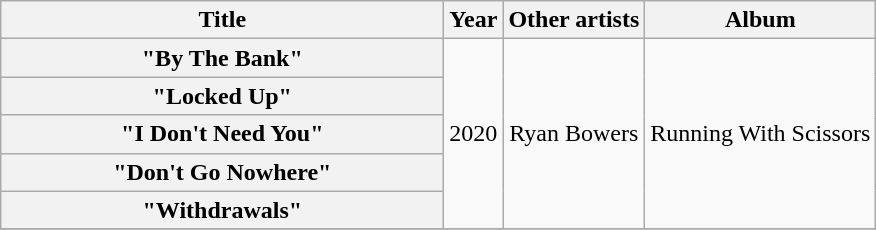<table class="wikitable plainrowheaders" style="text-align:center;">
<tr>
<th scope="col" style="width:18em;">Title</th>
<th scope="col">Year</th>
<th scope="col">Other artists</th>
<th scope="col">Album</th>
</tr>
<tr>
<th scope="row">"By The Bank"</th>
<td rowspan="5">2020</td>
<td rowspan="5">Ryan Bowers</td>
<td rowspan="5">Running With Scissors</td>
</tr>
<tr>
<th scope="row">"Locked Up"</th>
</tr>
<tr>
<th scope="row">"I Don't Need You"</th>
</tr>
<tr>
<th scope="row">"Don't Go Nowhere"</th>
</tr>
<tr>
<th scope="row">"Withdrawals"</th>
</tr>
<tr>
</tr>
</table>
